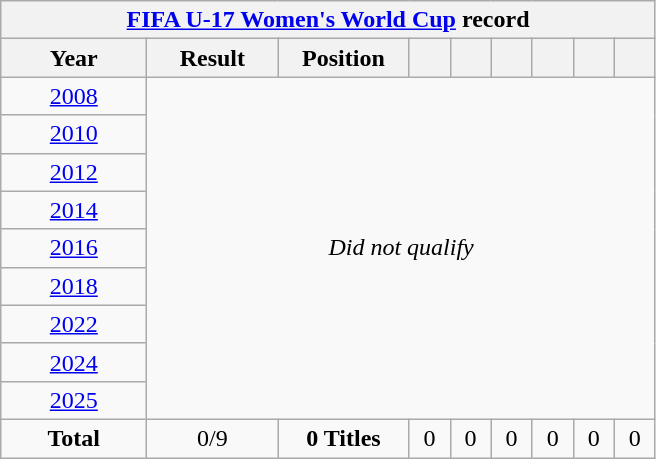<table class="wikitable" style="text-align: center;">
<tr>
<th colspan="9"><a href='#'>FIFA U-17 Women's World Cup</a> record</th>
</tr>
<tr>
<th width="90">Year</th>
<th width="80">Result</th>
<th width="80">Position</th>
<th width="20"></th>
<th width="20"></th>
<th width="20"></th>
<th width="20"></th>
<th width="20"></th>
<th width="20"></th>
</tr>
<tr>
<td> <a href='#'>2008</a></td>
<td rowspan=9 colspan=8><em>Did not qualify</em></td>
</tr>
<tr>
<td> <a href='#'>2010</a></td>
</tr>
<tr>
<td> <a href='#'>2012</a></td>
</tr>
<tr>
<td> <a href='#'>2014</a></td>
</tr>
<tr>
<td> <a href='#'>2016</a></td>
</tr>
<tr>
<td> <a href='#'>2018</a></td>
</tr>
<tr>
<td> <a href='#'>2022</a></td>
</tr>
<tr>
<td> <a href='#'>2024</a></td>
</tr>
<tr>
<td> <a href='#'>2025</a></td>
</tr>
<tr>
<td><strong>Total</strong></td>
<td>0/9</td>
<td><strong>0 Titles</strong></td>
<td>0</td>
<td>0</td>
<td>0</td>
<td>0</td>
<td>0</td>
<td>0</td>
</tr>
</table>
